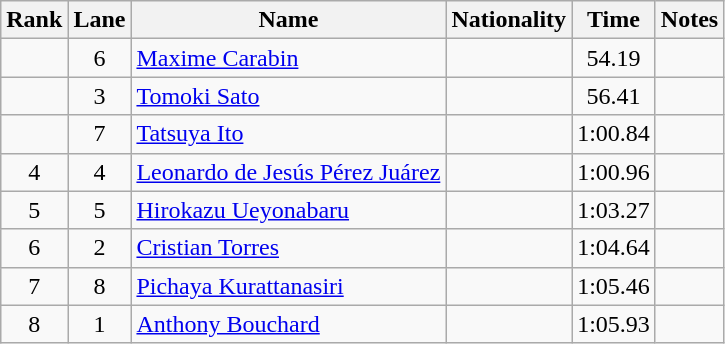<table class="wikitable sortable" style="text-align:center">
<tr>
<th>Rank</th>
<th>Lane</th>
<th>Name</th>
<th>Nationality</th>
<th>Time</th>
<th>Notes</th>
</tr>
<tr>
<td></td>
<td>6</td>
<td align=left><a href='#'>Maxime Carabin</a></td>
<td align=left></td>
<td>54.19</td>
<td></td>
</tr>
<tr>
<td></td>
<td>3</td>
<td align=left><a href='#'>Tomoki Sato</a></td>
<td align=left></td>
<td>56.41</td>
<td></td>
</tr>
<tr>
<td></td>
<td>7</td>
<td align=left><a href='#'>Tatsuya Ito</a></td>
<td align=left></td>
<td>1:00.84</td>
<td></td>
</tr>
<tr>
<td>4</td>
<td>4</td>
<td align=left><a href='#'>Leonardo de Jesús Pérez Juárez</a></td>
<td align=left></td>
<td>1:00.96</td>
<td></td>
</tr>
<tr>
<td>5</td>
<td>5</td>
<td align=left><a href='#'>Hirokazu Ueyonabaru</a></td>
<td align=left></td>
<td>1:03.27</td>
<td></td>
</tr>
<tr>
<td>6</td>
<td>2</td>
<td align=left><a href='#'>Cristian Torres</a></td>
<td align=left></td>
<td>1:04.64</td>
<td></td>
</tr>
<tr>
<td>7</td>
<td>8</td>
<td align=left><a href='#'>Pichaya Kurattanasiri</a></td>
<td align=left></td>
<td>1:05.46</td>
<td></td>
</tr>
<tr>
<td>8</td>
<td>1</td>
<td align=left><a href='#'>Anthony Bouchard</a></td>
<td align=left></td>
<td>1:05.93</td>
<td></td>
</tr>
</table>
